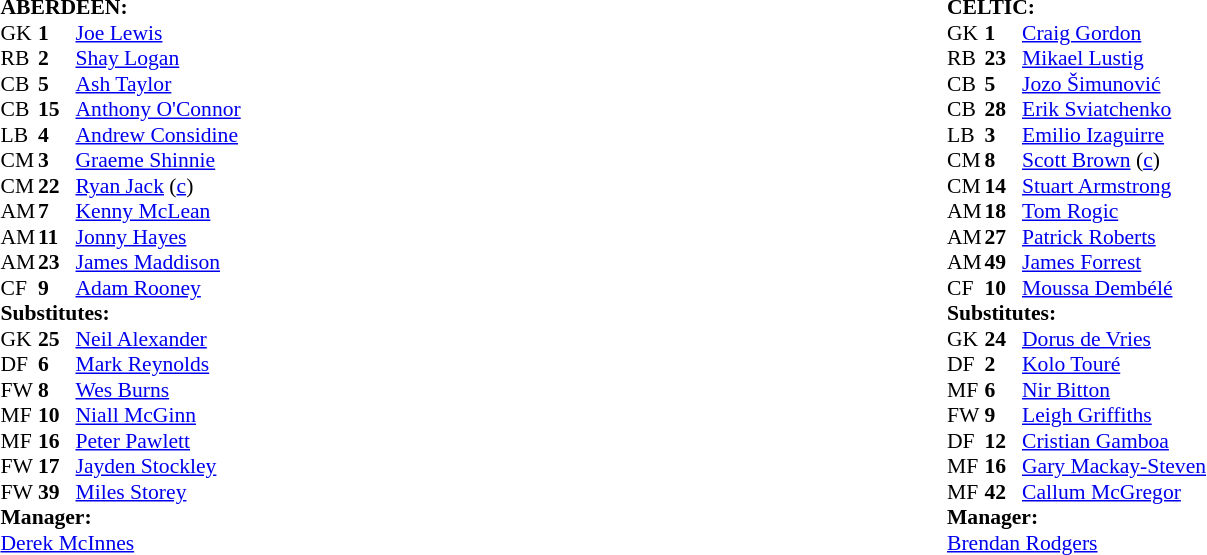<table style="width:100%;">
<tr>
<td style="vertical-align:top; width:50%;"><br><table style="font-size: 90%" cellspacing="0" cellpadding="0">
<tr>
<td colspan="5"><strong>ABERDEEN:</strong></td>
</tr>
<tr>
<th width="25"></th>
<th width="25"></th>
</tr>
<tr>
<td>GK</td>
<td><strong>1</strong></td>
<td> <a href='#'>Joe Lewis</a></td>
<td></td>
</tr>
<tr>
<td>RB</td>
<td><strong>2</strong></td>
<td> <a href='#'>Shay Logan</a></td>
<td></td>
</tr>
<tr>
<td>CB</td>
<td><strong>5</strong></td>
<td> <a href='#'>Ash Taylor</a></td>
<td></td>
</tr>
<tr>
<td>CB</td>
<td><strong>15</strong></td>
<td> <a href='#'>Anthony O'Connor</a></td>
<td></td>
</tr>
<tr>
<td>LB</td>
<td><strong>4</strong></td>
<td> <a href='#'>Andrew Considine</a></td>
<td></td>
</tr>
<tr>
<td>CM</td>
<td><strong>3</strong></td>
<td> <a href='#'>Graeme Shinnie</a></td>
<td></td>
</tr>
<tr>
<td>CM</td>
<td><strong>22</strong></td>
<td> <a href='#'>Ryan Jack</a> (<a href='#'>c</a>)</td>
<td></td>
</tr>
<tr>
<td>AM</td>
<td><strong>7</strong></td>
<td> <a href='#'>Kenny McLean</a></td>
<td></td>
</tr>
<tr>
<td>AM</td>
<td><strong>11</strong></td>
<td> <a href='#'>Jonny Hayes</a></td>
<td></td>
</tr>
<tr>
<td>AM</td>
<td><strong>23</strong></td>
<td> <a href='#'>James Maddison</a></td>
<td></td>
</tr>
<tr>
<td>CF</td>
<td><strong>9</strong></td>
<td> <a href='#'>Adam Rooney</a></td>
<td></td>
</tr>
<tr>
<td colspan=5><strong>Substitutes:</strong></td>
</tr>
<tr>
<td>GK</td>
<td><strong>25</strong></td>
<td> <a href='#'>Neil Alexander</a></td>
<td></td>
</tr>
<tr>
<td>DF</td>
<td><strong>6</strong></td>
<td> <a href='#'>Mark Reynolds</a></td>
<td></td>
</tr>
<tr>
<td>FW</td>
<td><strong>8</strong></td>
<td> <a href='#'>Wes Burns</a></td>
<td></td>
</tr>
<tr>
<td>MF</td>
<td><strong>10</strong></td>
<td> <a href='#'>Niall McGinn</a></td>
<td></td>
</tr>
<tr>
<td>MF</td>
<td><strong>16</strong></td>
<td> <a href='#'>Peter Pawlett</a></td>
<td></td>
</tr>
<tr>
<td>FW</td>
<td><strong>17</strong></td>
<td> <a href='#'>Jayden Stockley</a></td>
<td></td>
</tr>
<tr>
<td>FW</td>
<td><strong>39</strong></td>
<td> <a href='#'>Miles Storey</a></td>
<td></td>
</tr>
<tr>
<td colspan=5><strong>Manager:</strong></td>
</tr>
<tr>
<td colspan="5"> <a href='#'>Derek McInnes</a></td>
</tr>
</table>
</td>
<td style="vertical-align:top; width:50%;"><br><table style="font-size: 90%" cellspacing="0" cellpadding="0">
<tr>
<td colspan="5"><strong>CELTIC:</strong></td>
</tr>
<tr>
<th width="25"></th>
<th width="25"></th>
</tr>
<tr>
<td>GK</td>
<td><strong>1</strong></td>
<td> <a href='#'>Craig Gordon</a></td>
<td></td>
</tr>
<tr>
<td>RB</td>
<td><strong>23</strong></td>
<td> <a href='#'>Mikael Lustig</a></td>
<td></td>
</tr>
<tr>
<td>CB</td>
<td><strong>5</strong></td>
<td> <a href='#'>Jozo Šimunović</a></td>
<td></td>
</tr>
<tr>
<td>CB</td>
<td><strong>28</strong></td>
<td> <a href='#'>Erik Sviatchenko</a></td>
<td></td>
</tr>
<tr>
<td>LB</td>
<td><strong>3</strong></td>
<td> <a href='#'>Emilio Izaguirre</a></td>
<td></td>
</tr>
<tr>
<td>CM</td>
<td><strong>8</strong></td>
<td> <a href='#'>Scott Brown</a> (<a href='#'>c</a>) </td>
<td></td>
</tr>
<tr>
<td>CM</td>
<td><strong>14</strong></td>
<td> <a href='#'>Stuart Armstrong</a></td>
<td></td>
</tr>
<tr>
<td>AM</td>
<td><strong>18</strong></td>
<td> <a href='#'>Tom Rogic</a></td>
<td></td>
</tr>
<tr>
<td>AM</td>
<td><strong>27</strong></td>
<td> <a href='#'>Patrick Roberts</a></td>
<td></td>
</tr>
<tr>
<td>AM</td>
<td><strong>49</strong></td>
<td> <a href='#'>James Forrest</a></td>
<td></td>
</tr>
<tr>
<td>CF</td>
<td><strong>10</strong></td>
<td> <a href='#'>Moussa Dembélé</a></td>
<td></td>
</tr>
<tr>
<td colspan=5><strong>Substitutes:</strong></td>
</tr>
<tr>
<td>GK</td>
<td><strong>24</strong></td>
<td> <a href='#'>Dorus de Vries</a></td>
<td></td>
</tr>
<tr>
<td>DF</td>
<td><strong>2</strong></td>
<td> <a href='#'>Kolo Touré</a></td>
<td></td>
</tr>
<tr>
<td>MF</td>
<td><strong>6</strong></td>
<td> <a href='#'>Nir Bitton</a> </td>
<td></td>
</tr>
<tr>
<td>FW</td>
<td><strong>9</strong></td>
<td> <a href='#'>Leigh Griffiths</a></td>
<td></td>
</tr>
<tr>
<td>DF</td>
<td><strong>12</strong></td>
<td> <a href='#'>Cristian Gamboa</a></td>
<td></td>
</tr>
<tr>
<td>MF</td>
<td><strong>16</strong></td>
<td> <a href='#'>Gary Mackay-Steven</a></td>
<td></td>
</tr>
<tr>
<td>MF</td>
<td><strong>42</strong></td>
<td> <a href='#'>Callum McGregor</a></td>
<td></td>
</tr>
<tr>
<td colspan=5><strong>Manager:</strong></td>
</tr>
<tr>
<td colspan="5"> <a href='#'>Brendan Rodgers</a></td>
</tr>
</table>
</td>
</tr>
</table>
